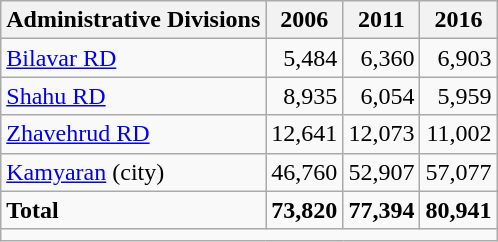<table class="wikitable">
<tr>
<th>Administrative Divisions</th>
<th>2006</th>
<th>2011</th>
<th>2016</th>
</tr>
<tr>
<td><a href='#'>Bilavar RD</a></td>
<td style="text-align: right;">5,484</td>
<td style="text-align: right;">6,360</td>
<td style="text-align: right;">6,903</td>
</tr>
<tr>
<td><a href='#'>Shahu RD</a></td>
<td style="text-align: right;">8,935</td>
<td style="text-align: right;">6,054</td>
<td style="text-align: right;">5,959</td>
</tr>
<tr>
<td><a href='#'>Zhavehrud RD</a></td>
<td style="text-align: right;">12,641</td>
<td style="text-align: right;">12,073</td>
<td style="text-align: right;">11,002</td>
</tr>
<tr>
<td><a href='#'>Kamyaran</a> (city)</td>
<td style="text-align: right;">46,760</td>
<td style="text-align: right;">52,907</td>
<td style="text-align: right;">57,077</td>
</tr>
<tr>
<td><strong>Total</strong></td>
<td style="text-align: right;"><strong>73,820</strong></td>
<td style="text-align: right;"><strong>77,394</strong></td>
<td style="text-align: right;"><strong>80,941</strong></td>
</tr>
<tr>
<td colspan=4></td>
</tr>
</table>
